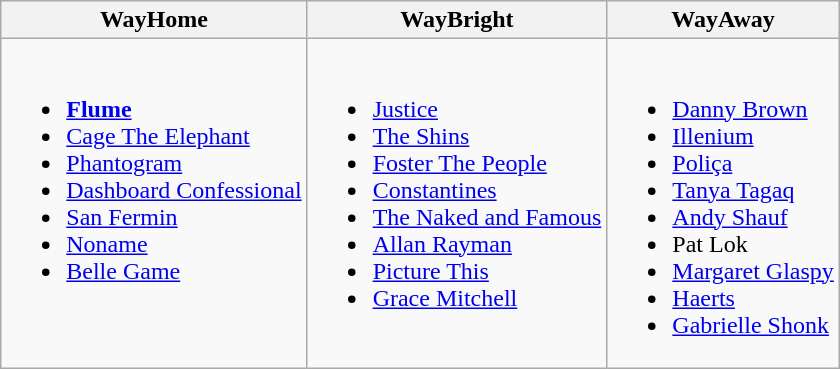<table class="wikitable">
<tr>
<th>WayHome</th>
<th>WayBright</th>
<th>WayAway</th>
</tr>
<tr valign="top">
<td><br><ul><li><strong><a href='#'>Flume</a></strong></li><li><a href='#'>Cage The Elephant</a></li><li><a href='#'>Phantogram</a></li><li><a href='#'>Dashboard Confessional</a></li><li><a href='#'>San Fermin</a></li><li><a href='#'>Noname</a></li><li><a href='#'>Belle Game</a></li></ul></td>
<td><br><ul><li><a href='#'>Justice</a></li><li><a href='#'>The Shins</a></li><li><a href='#'>Foster The People</a></li><li><a href='#'>Constantines</a></li><li><a href='#'>The Naked and Famous</a></li><li><a href='#'>Allan Rayman</a></li><li><a href='#'>Picture This</a></li><li><a href='#'>Grace Mitchell</a></li></ul></td>
<td><br><ul><li><a href='#'>Danny Brown</a></li><li><a href='#'>Illenium</a></li><li><a href='#'>Poliça</a></li><li><a href='#'>Tanya Tagaq</a></li><li><a href='#'>Andy Shauf</a></li><li>Pat Lok</li><li><a href='#'>Margaret Glaspy</a></li><li><a href='#'>Haerts</a></li><li><a href='#'>Gabrielle Shonk</a></li></ul></td>
</tr>
</table>
